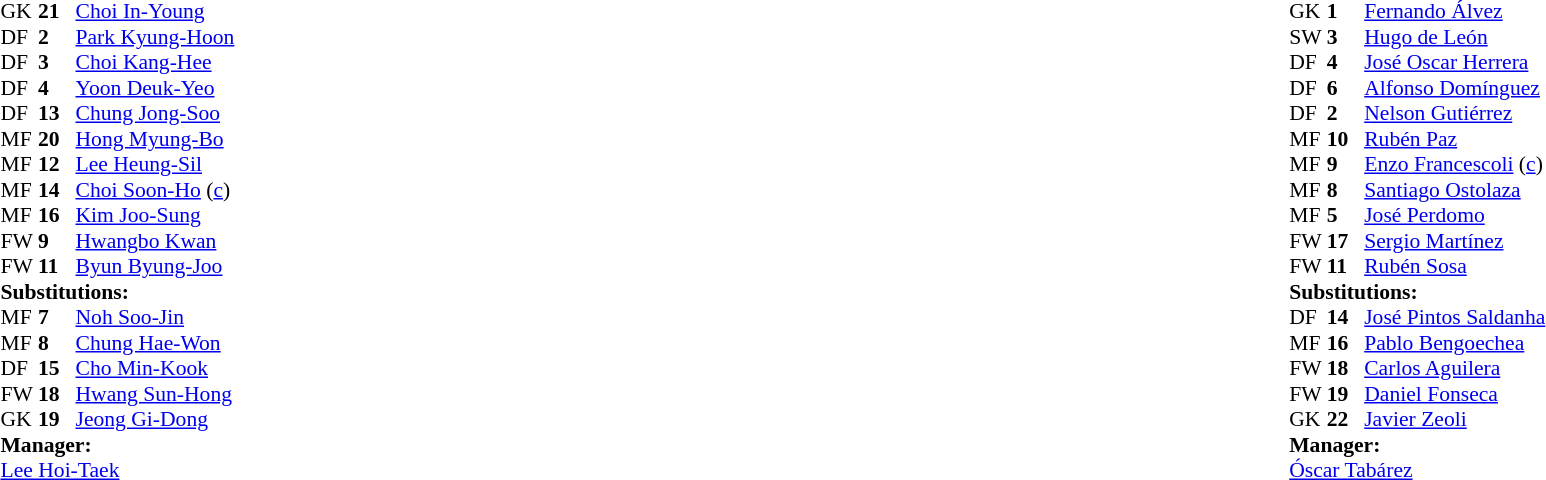<table width="100%">
<tr>
<td valign="top" width="50%"><br><table style="font-size: 90%" cellspacing="0" cellpadding="0">
<tr>
<th width="25"></th>
<th width="25"></th>
</tr>
<tr>
<td>GK</td>
<td><strong>21</strong></td>
<td><a href='#'>Choi In-Young</a></td>
</tr>
<tr>
<td>DF</td>
<td><strong>2</strong></td>
<td><a href='#'>Park Kyung-Hoon</a></td>
</tr>
<tr>
<td>DF</td>
<td><strong>3</strong></td>
<td><a href='#'>Choi Kang-Hee</a></td>
<td></td>
</tr>
<tr>
<td>DF</td>
<td><strong>4</strong></td>
<td><a href='#'>Yoon Deuk-Yeo</a></td>
<td></td>
</tr>
<tr>
<td>DF</td>
<td><strong>13</strong></td>
<td><a href='#'>Chung Jong-Soo</a></td>
</tr>
<tr>
<td>MF</td>
<td><strong>20</strong></td>
<td><a href='#'>Hong Myung-Bo</a></td>
</tr>
<tr>
<td>MF</td>
<td><strong>12</strong></td>
<td><a href='#'>Lee Heung-Sil</a></td>
<td></td>
</tr>
<tr>
<td>MF</td>
<td><strong>14</strong></td>
<td><a href='#'>Choi Soon-Ho</a> (<a href='#'>c</a>)</td>
</tr>
<tr>
<td>MF</td>
<td><strong>16</strong></td>
<td><a href='#'>Kim Joo-Sung</a></td>
</tr>
<tr>
<td>FW</td>
<td><strong>9</strong></td>
<td><a href='#'>Hwangbo Kwan</a></td>
<td></td>
<td></td>
</tr>
<tr>
<td>FW</td>
<td><strong>11</strong></td>
<td><a href='#'>Byun Byung-Joo</a></td>
<td></td>
<td></td>
</tr>
<tr>
<td colspan=3><strong>Substitutions:</strong></td>
</tr>
<tr>
<td>MF</td>
<td><strong>7</strong></td>
<td><a href='#'>Noh Soo-Jin</a></td>
<td></td>
</tr>
<tr>
<td>MF</td>
<td><strong>8</strong></td>
<td><a href='#'>Chung Hae-Won</a></td>
<td></td>
<td></td>
</tr>
<tr>
<td>DF</td>
<td><strong>15</strong></td>
<td><a href='#'>Cho Min-Kook</a></td>
</tr>
<tr>
<td>FW</td>
<td><strong>18</strong></td>
<td><a href='#'>Hwang Sun-Hong</a></td>
<td></td>
<td></td>
</tr>
<tr>
<td>GK</td>
<td><strong>19</strong></td>
<td><a href='#'>Jeong Gi-Dong</a></td>
</tr>
<tr>
<td colspan=3><strong>Manager:</strong></td>
</tr>
<tr>
<td colspan="4"><a href='#'>Lee Hoi-Taek</a></td>
</tr>
</table>
</td>
<td valign="top" width="50%"><br><table style="font-size: 90%" cellspacing="0" cellpadding="0" align=center>
<tr>
<th width="25"></th>
<th width="25"></th>
</tr>
<tr>
<td>GK</td>
<td><strong>1</strong></td>
<td><a href='#'>Fernando Álvez</a></td>
</tr>
<tr>
<td>SW</td>
<td><strong>3</strong></td>
<td><a href='#'>Hugo de León</a></td>
</tr>
<tr>
<td>DF</td>
<td><strong>4</strong></td>
<td><a href='#'>José Oscar Herrera</a></td>
<td></td>
</tr>
<tr>
<td>DF</td>
<td><strong>6</strong></td>
<td><a href='#'>Alfonso Domínguez</a></td>
</tr>
<tr>
<td>DF</td>
<td><strong>2</strong></td>
<td><a href='#'>Nelson Gutiérrez</a></td>
</tr>
<tr>
<td>MF</td>
<td><strong>10</strong></td>
<td><a href='#'>Rubén Paz</a></td>
</tr>
<tr>
<td>MF</td>
<td><strong>9</strong></td>
<td><a href='#'>Enzo Francescoli</a> (<a href='#'>c</a>)</td>
</tr>
<tr>
<td>MF</td>
<td><strong>8</strong></td>
<td><a href='#'>Santiago Ostolaza</a></td>
<td></td>
<td></td>
</tr>
<tr>
<td>MF</td>
<td><strong>5</strong></td>
<td><a href='#'>José Perdomo</a></td>
</tr>
<tr>
<td>FW</td>
<td><strong>17</strong></td>
<td><a href='#'>Sergio Martínez</a></td>
</tr>
<tr>
<td>FW</td>
<td><strong>11</strong></td>
<td><a href='#'>Rubén Sosa</a></td>
<td></td>
<td></td>
</tr>
<tr>
<td colspan=3><strong>Substitutions:</strong></td>
</tr>
<tr>
<td>DF</td>
<td><strong>14</strong></td>
<td><a href='#'>José Pintos Saldanha</a></td>
</tr>
<tr>
<td>MF</td>
<td><strong>16</strong></td>
<td><a href='#'>Pablo Bengoechea</a></td>
</tr>
<tr>
<td>FW</td>
<td><strong>18</strong></td>
<td><a href='#'>Carlos Aguilera</a></td>
<td></td>
<td></td>
</tr>
<tr>
<td>FW</td>
<td><strong>19</strong></td>
<td><a href='#'>Daniel Fonseca</a></td>
<td></td>
<td></td>
</tr>
<tr>
<td>GK</td>
<td><strong>22</strong></td>
<td><a href='#'>Javier Zeoli</a></td>
</tr>
<tr>
<td colspan=3><strong>Manager:</strong></td>
</tr>
<tr>
<td colspan="4"><a href='#'>Óscar Tabárez</a></td>
</tr>
</table>
</td>
</tr>
</table>
